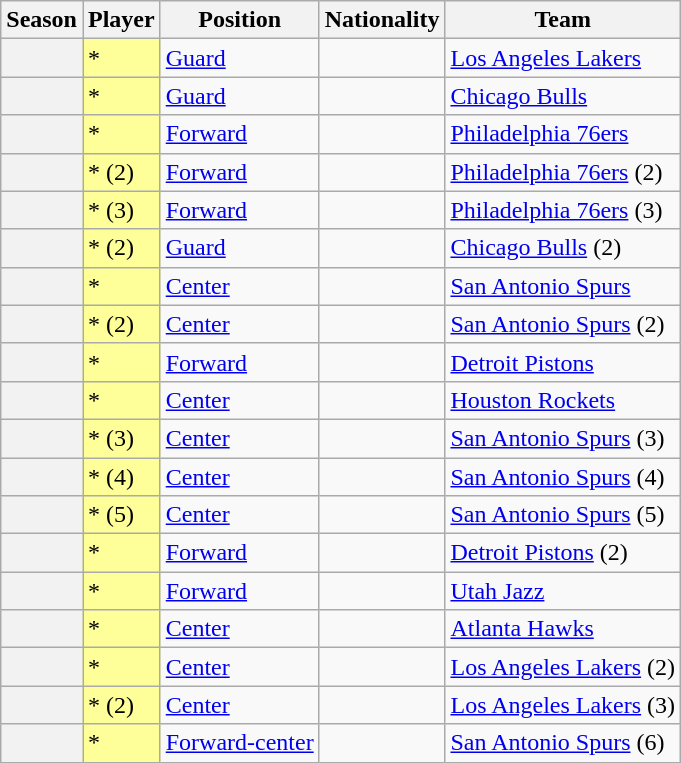<table class="wikitable plainrowheaders sortable" summary="Season (sortable), Player (sortable), Position (sortable), Nationality (sortable) and Team (sortable)">
<tr>
<th scope="col">Season</th>
<th scope="col">Player</th>
<th scope="col">Position</th>
<th scope="col">Nationality</th>
<th scope="col">Team</th>
</tr>
<tr>
<th scope="row"></th>
<td bgcolor="#FFFF99">*</td>
<td><a href='#'>Guard</a></td>
<td></td>
<td><a href='#'>Los Angeles Lakers</a></td>
</tr>
<tr>
<th scope="row"></th>
<td bgcolor="#FFFF99">*</td>
<td><a href='#'>Guard</a></td>
<td></td>
<td><a href='#'>Chicago Bulls</a></td>
</tr>
<tr>
<th scope="row"></th>
<td bgcolor="#FFFF99">*</td>
<td><a href='#'>Forward</a></td>
<td></td>
<td><a href='#'>Philadelphia 76ers</a></td>
</tr>
<tr>
<th scope="row"></th>
<td bgcolor="#FFFF99">* (2)</td>
<td><a href='#'>Forward</a></td>
<td></td>
<td><a href='#'>Philadelphia 76ers</a> (2)</td>
</tr>
<tr>
<th scope="row"></th>
<td bgcolor="#FFFF99">* (3)</td>
<td><a href='#'>Forward</a></td>
<td></td>
<td><a href='#'>Philadelphia 76ers</a> (3)</td>
</tr>
<tr>
<th scope="row"></th>
<td bgcolor="#FFFF99">* (2)</td>
<td><a href='#'>Guard</a></td>
<td></td>
<td><a href='#'>Chicago Bulls</a> (2)</td>
</tr>
<tr>
<th scope="row"></th>
<td bgcolor="#FFFF99">*</td>
<td><a href='#'>Center</a></td>
<td></td>
<td><a href='#'>San Antonio Spurs</a></td>
</tr>
<tr>
<th scope="row"></th>
<td bgcolor="#FFFF99">* (2)</td>
<td><a href='#'>Center</a></td>
<td></td>
<td><a href='#'>San Antonio Spurs</a> (2)</td>
</tr>
<tr>
<th scope="row"></th>
<td bgcolor="#FFFF99">*</td>
<td><a href='#'>Forward</a></td>
<td></td>
<td><a href='#'>Detroit Pistons</a></td>
</tr>
<tr>
<th scope="row"></th>
<td bgcolor="#FFFF99">*</td>
<td><a href='#'>Center</a></td>
<td></td>
<td><a href='#'>Houston Rockets</a></td>
</tr>
<tr>
<th scope="row"></th>
<td bgcolor="#FFFF99">* (3)</td>
<td><a href='#'>Center</a></td>
<td></td>
<td><a href='#'>San Antonio Spurs</a> (3)</td>
</tr>
<tr>
<th scope="row"></th>
<td bgcolor="#FFFF99">* (4)</td>
<td><a href='#'>Center</a></td>
<td></td>
<td><a href='#'>San Antonio Spurs</a> (4)</td>
</tr>
<tr>
<th scope="row"></th>
<td bgcolor="#FFFF99">* (5)</td>
<td><a href='#'>Center</a></td>
<td></td>
<td><a href='#'>San Antonio Spurs</a> (5)</td>
</tr>
<tr>
<th scope="row"></th>
<td bgcolor="#FFFF99">*</td>
<td><a href='#'>Forward</a></td>
<td></td>
<td><a href='#'>Detroit Pistons</a> (2)</td>
</tr>
<tr>
<th scope="row"></th>
<td bgcolor="#FFFF99">*</td>
<td><a href='#'>Forward</a></td>
<td></td>
<td><a href='#'>Utah Jazz</a></td>
</tr>
<tr>
<th scope="row"></th>
<td bgcolor="#FFFF99">*</td>
<td><a href='#'>Center</a></td>
<td></td>
<td><a href='#'>Atlanta Hawks</a></td>
</tr>
<tr>
<th scope="row"></th>
<td bgcolor="#FFFF99">* </td>
<td><a href='#'>Center</a></td>
<td></td>
<td><a href='#'>Los Angeles Lakers</a> (2)</td>
</tr>
<tr>
<th scope="row"></th>
<td bgcolor="#FFFF99">* (2)</td>
<td><a href='#'>Center</a></td>
<td></td>
<td><a href='#'>Los Angeles Lakers</a> (3)</td>
</tr>
<tr>
<th scope="row"></th>
<td bgcolor="#FFFF99">* </td>
<td><a href='#'>Forward-center</a></td>
<td></td>
<td><a href='#'>San Antonio Spurs</a> (6)</td>
</tr>
</table>
